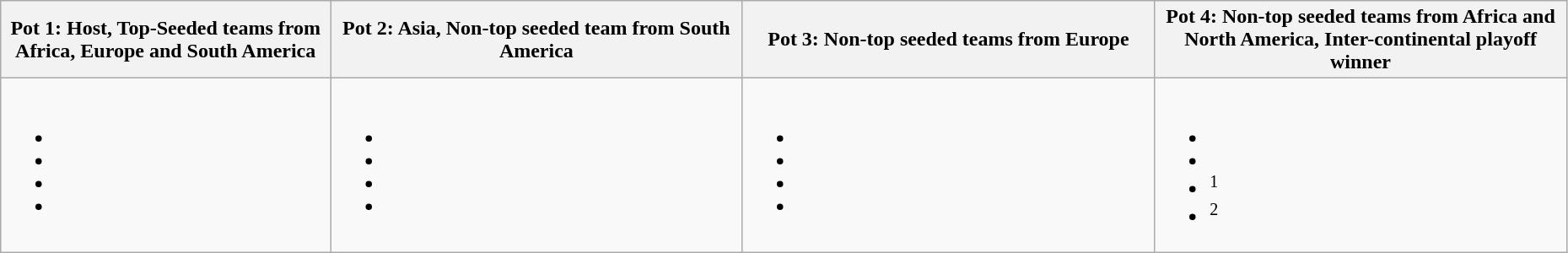<table class="wikitable" width=98%>
<tr>
<th width=20%>Pot 1: Host, Top-Seeded teams from Africa, Europe and South America</th>
<th width=25%>Pot 2: Asia, Non-top seeded team from South America</th>
<th width=25%>Pot 3: Non-top seeded teams from Europe</th>
<th width=25%>Pot 4: Non-top seeded teams from Africa and North America, Inter-continental playoff winner</th>
</tr>
<tr>
<td valign="top"><br><ul><li></li><li></li><li></li><li></li></ul></td>
<td valign="top"><br><ul><li></li><li></li><li></li><li></li></ul></td>
<td valign="top"><br><ul><li></li><li></li><li></li><li></li></ul></td>
<td valign="top"><br><ul><li></li><li></li><li><sup>1</sup></li><li><sup>2</sup></li></ul></td>
</tr>
</table>
